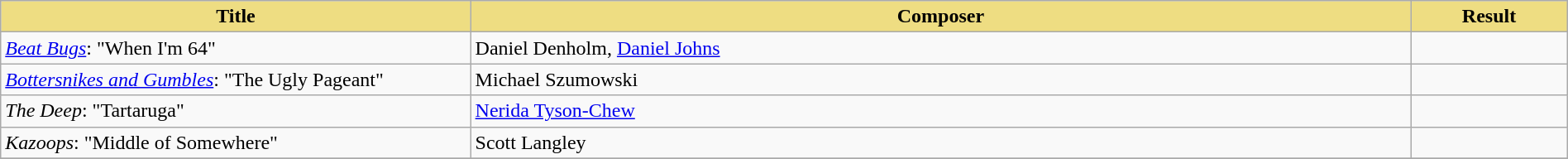<table class="wikitable" width=100%>
<tr>
<th style="width:30%;background:#EEDD82;">Title</th>
<th style="width:60%;background:#EEDD82;">Composer</th>
<th style="width:10%;background:#EEDD82;">Result<br></th>
</tr>
<tr>
<td><em><a href='#'>Beat Bugs</a></em>: "When I'm 64"</td>
<td>Daniel Denholm, <a href='#'>Daniel Johns</a></td>
<td></td>
</tr>
<tr>
<td><em><a href='#'>Bottersnikes and Gumbles</a></em>: "The Ugly Pageant"</td>
<td>Michael Szumowski</td>
<td></td>
</tr>
<tr>
<td><em>The Deep</em>: "Tartaruga"</td>
<td><a href='#'>Nerida Tyson-Chew</a></td>
<td></td>
</tr>
<tr>
<td><em>Kazoops</em>: "Middle of Somewhere"</td>
<td>Scott Langley</td>
<td></td>
</tr>
<tr>
</tr>
</table>
